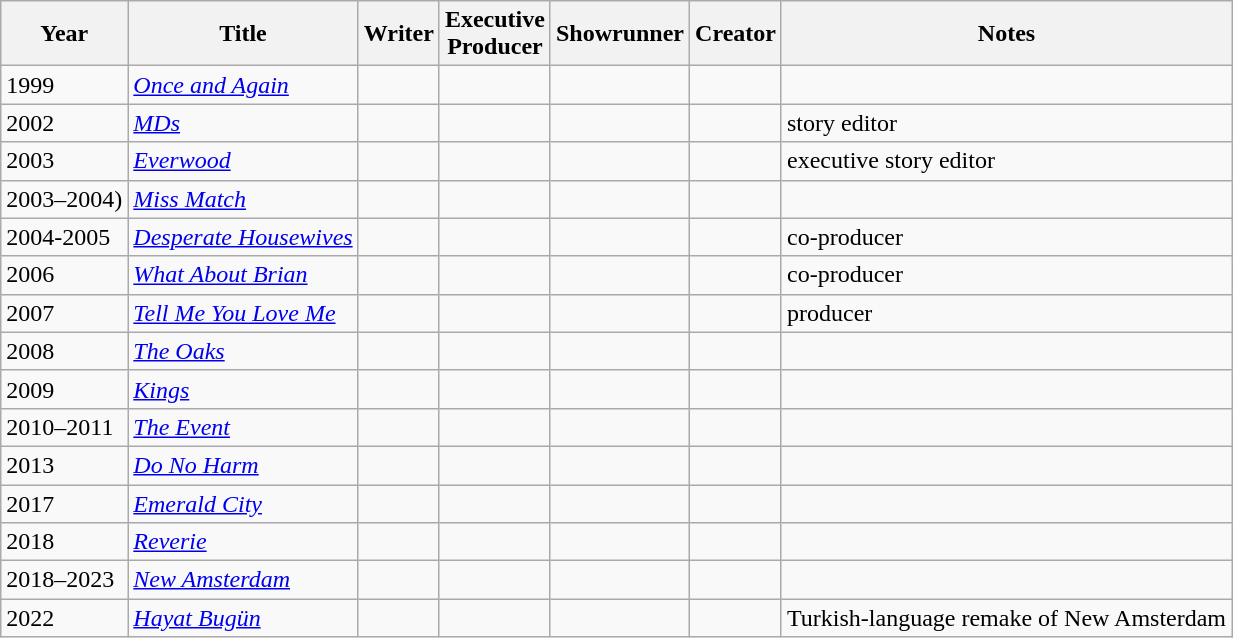<table class="wikitable">
<tr>
<th scope="col">Year</th>
<th scope="col">Title</th>
<th scope="col">Writer</th>
<th scope="col">Executive<br>Producer</th>
<th scope="col">Showrunner</th>
<th scope="col">Creator</th>
<th scope="col">Notes</th>
</tr>
<tr>
<td>1999</td>
<td><em><a href='#'>Once and Again</a></em></td>
<td></td>
<td></td>
<td></td>
<td></td>
<td></td>
</tr>
<tr>
<td>2002</td>
<td><em><a href='#'>MDs</a></em></td>
<td></td>
<td></td>
<td></td>
<td></td>
<td>story editor</td>
</tr>
<tr>
<td>2003</td>
<td><em><a href='#'>Everwood</a></em></td>
<td></td>
<td></td>
<td></td>
<td></td>
<td>executive  story editor</td>
</tr>
<tr>
<td>2003–2004)</td>
<td><em><a href='#'>Miss Match</a></em></td>
<td></td>
<td></td>
<td></td>
<td></td>
<td></td>
</tr>
<tr>
<td>2004-2005</td>
<td><em><a href='#'>Desperate Housewives</a></em></td>
<td></td>
<td></td>
<td></td>
<td></td>
<td>co-producer</td>
</tr>
<tr>
<td>2006</td>
<td><em><a href='#'>What About Brian</a></em></td>
<td></td>
<td></td>
<td></td>
<td></td>
<td>co-producer</td>
</tr>
<tr>
<td>2007</td>
<td><em><a href='#'>Tell Me You Love Me</a></em></td>
<td></td>
<td></td>
<td></td>
<td></td>
<td>producer</td>
</tr>
<tr>
<td>2008</td>
<td><em><a href='#'>The Oaks</a></em></td>
<td></td>
<td></td>
<td></td>
<td></td>
<td></td>
</tr>
<tr>
<td>2009</td>
<td><em><a href='#'>Kings</a></em></td>
<td></td>
<td></td>
<td></td>
<td></td>
<td></td>
</tr>
<tr>
<td>2010–2011</td>
<td><em><a href='#'>The Event</a></em></td>
<td></td>
<td></td>
<td></td>
<td></td>
<td></td>
</tr>
<tr>
<td>2013</td>
<td><em><a href='#'>Do No Harm</a></em></td>
<td></td>
<td></td>
<td></td>
<td></td>
<td></td>
</tr>
<tr>
<td>2017</td>
<td><em><a href='#'>Emerald City</a></em></td>
<td></td>
<td></td>
<td></td>
<td></td>
<td></td>
</tr>
<tr>
<td>2018</td>
<td><em><a href='#'>Reverie</a></em></td>
<td></td>
<td></td>
<td></td>
<td></td>
<td></td>
</tr>
<tr>
<td>2018–2023</td>
<td><em><a href='#'>New Amsterdam</a></em></td>
<td></td>
<td></td>
<td></td>
<td></td>
<td></td>
</tr>
<tr>
<td>2022</td>
<td><em><a href='#'>Hayat Bugün</a></em></td>
<td></td>
<td></td>
<td></td>
<td></td>
<td>Turkish-language remake of New Amsterdam</td>
</tr>
</table>
